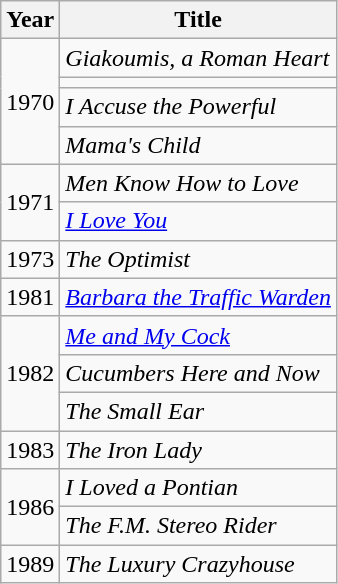<table class="wikitable">
<tr>
<th>Year</th>
<th>Title</th>
</tr>
<tr>
<td rowspan="4">1970</td>
<td><em>Giakoumis, a Roman Heart</em></td>
</tr>
<tr>
<td><a href='#'><em></em></a></td>
</tr>
<tr>
<td><em>I Accuse the Powerful</em></td>
</tr>
<tr>
<td><em>Mama's Child</em></td>
</tr>
<tr>
<td rowspan="2">1971</td>
<td><em>Men Know How to Love</em></td>
</tr>
<tr>
<td><a href='#'><em>I Love You</em></a></td>
</tr>
<tr>
<td>1973</td>
<td><em>The Optimist</em></td>
</tr>
<tr>
<td>1981</td>
<td><em><a href='#'>Barbara the Traffic Warden</a></em></td>
</tr>
<tr>
<td rowspan="3">1982</td>
<td><a href='#'><em>Me and My Cock</em></a></td>
</tr>
<tr>
<td><em>Cucumbers Here and Now</em></td>
</tr>
<tr>
<td><em>The Small Ear</em></td>
</tr>
<tr>
<td>1983</td>
<td><em>The Iron Lady</em></td>
</tr>
<tr>
<td rowspan="2">1986</td>
<td><em>I Loved a Pontian</em></td>
</tr>
<tr>
<td><em>The F.M. Stereo Rider</em></td>
</tr>
<tr>
<td>1989</td>
<td><em>The Luxury Crazyhouse</em></td>
</tr>
</table>
